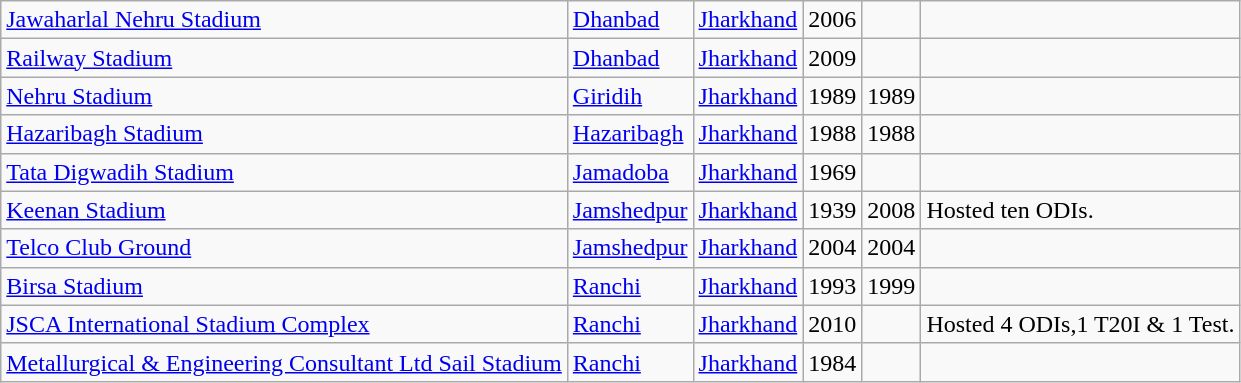<table class ="wikitable sortable">
<tr>
<td><a href='#'>Jawaharlal Nehru Stadium</a></td>
<td><a href='#'>Dhanbad</a></td>
<td><a href='#'>Jharkhand</a></td>
<td>2006</td>
<td></td>
<td></td>
</tr>
<tr>
<td><a href='#'>Railway Stadium</a></td>
<td><a href='#'>Dhanbad</a></td>
<td><a href='#'>Jharkhand</a></td>
<td>2009</td>
<td></td>
<td></td>
</tr>
<tr>
<td><a href='#'>Nehru Stadium</a></td>
<td><a href='#'>Giridih</a></td>
<td><a href='#'>Jharkhand</a></td>
<td>1989</td>
<td>1989</td>
<td></td>
</tr>
<tr>
<td><a href='#'>Hazaribagh Stadium</a></td>
<td><a href='#'>Hazaribagh</a></td>
<td><a href='#'>Jharkhand</a></td>
<td>1988</td>
<td>1988</td>
<td></td>
</tr>
<tr>
<td><a href='#'>Tata Digwadih Stadium</a></td>
<td><a href='#'>Jamadoba</a></td>
<td><a href='#'>Jharkhand</a></td>
<td>1969</td>
<td></td>
<td></td>
</tr>
<tr>
<td><a href='#'>Keenan Stadium</a></td>
<td><a href='#'>Jamshedpur</a></td>
<td><a href='#'>Jharkhand</a></td>
<td>1939</td>
<td>2008</td>
<td>Hosted ten ODIs.</td>
</tr>
<tr>
<td><a href='#'>Telco Club Ground</a></td>
<td><a href='#'>Jamshedpur</a></td>
<td><a href='#'>Jharkhand</a></td>
<td>2004</td>
<td>2004</td>
<td></td>
</tr>
<tr>
<td><a href='#'>Birsa Stadium</a></td>
<td><a href='#'>Ranchi</a></td>
<td><a href='#'>Jharkhand</a></td>
<td>1993</td>
<td>1999</td>
<td></td>
</tr>
<tr>
<td><a href='#'>JSCA International Stadium Complex</a></td>
<td><a href='#'>Ranchi</a></td>
<td><a href='#'>Jharkhand</a></td>
<td>2010</td>
<td></td>
<td>Hosted 4 ODIs,1 T20I & 1 Test.</td>
</tr>
<tr>
<td><a href='#'>Metallurgical & Engineering Consultant Ltd Sail Stadium</a></td>
<td><a href='#'>Ranchi</a></td>
<td><a href='#'>Jharkhand</a></td>
<td>1984</td>
<td></td>
<td></td>
</tr>
</table>
